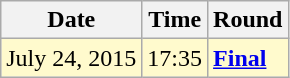<table class="wikitable">
<tr>
<th>Date</th>
<th>Time</th>
<th>Round</th>
</tr>
<tr style=background:lemonchiffon>
<td>July 24, 2015</td>
<td>17:35</td>
<td><strong><a href='#'>Final</a></strong></td>
</tr>
</table>
